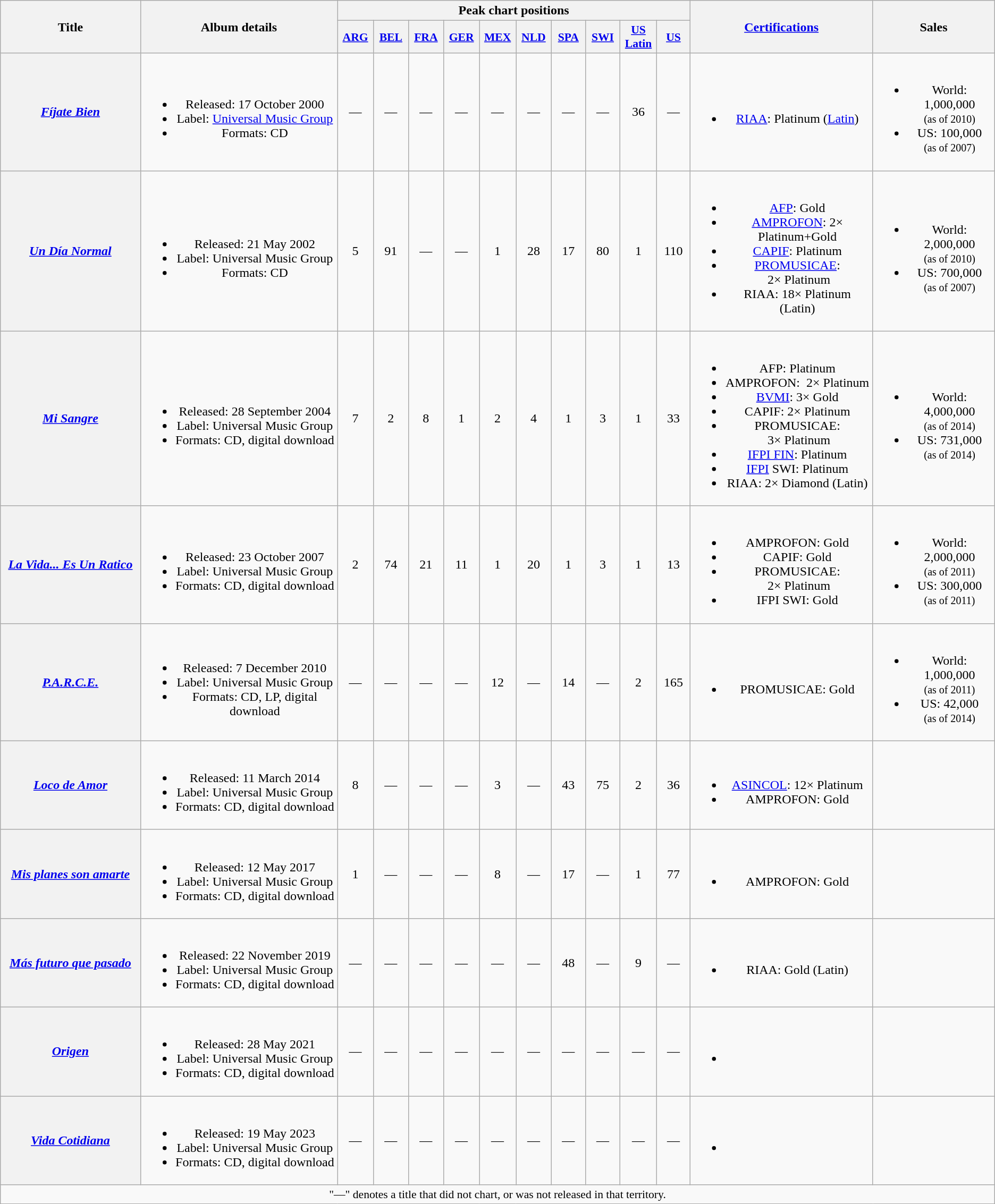<table class="wikitable plainrowheaders" style="text-align:center;">
<tr>
<th scope="col" rowspan="2" style="width:15em;">Title</th>
<th scope="col" rowspan="2" style="width:21em;">Album details</th>
<th scope="col" colspan="10">Peak chart positions</th>
<th scope="col" rowspan="2" style="width:16em;"><a href='#'>Certifications</a></th>
<th scope="col" rowspan="2" style="width:11em;">Sales</th>
</tr>
<tr>
<th scope="col" style="width:3em;font-size:90%;"><a href='#'>ARG</a><br></th>
<th scope="col" style="width:3em;font-size:90%;"><a href='#'>BEL</a><br></th>
<th scope="col" style="width:3em;font-size:90%;"><a href='#'>FRA</a> <br></th>
<th scope="col" style="width:3em;font-size:90%;"><a href='#'>GER</a> <br></th>
<th scope="col" style="width:3em;font-size:90%;"><a href='#'>MEX</a><br></th>
<th scope="col" style="width:3em;font-size:90%;"><a href='#'>NLD</a><br></th>
<th scope="col" style="width:3em;font-size:90%;"><a href='#'>SPA</a> <br></th>
<th scope="col" style="width:3em;font-size:90%;"><a href='#'>SWI</a> <br></th>
<th scope="col" style="width:3em;font-size:90%;"><a href='#'>US<br>Latin</a><br></th>
<th scope="col" style="width:3em;font-size:90%;"><a href='#'>US</a><br></th>
</tr>
<tr>
<th scope="row"><em><a href='#'>Fíjate Bien</a></em></th>
<td><br><ul><li>Released: 17 October 2000</li><li>Label: <a href='#'>Universal Music Group</a></li><li>Formats: CD</li></ul></td>
<td>—</td>
<td>—</td>
<td>—</td>
<td>—</td>
<td>—</td>
<td>—</td>
<td>—</td>
<td>—</td>
<td>36</td>
<td>—</td>
<td><br><ul><li><a href='#'>RIAA</a>: Platinum (<a href='#'>Latin</a>)</li></ul></td>
<td><br><ul><li>World: 1,000,000 <br> <small>(as of 2010)</small></li><li>US: 100,000 <br> <small>(as of 2007)</small></li></ul></td>
</tr>
<tr>
<th scope="row"><em><a href='#'>Un Día Normal</a></em></th>
<td><br><ul><li>Released: 21 May 2002</li><li>Label: Universal Music Group</li><li>Formats: CD</li></ul></td>
<td>5</td>
<td>91</td>
<td>—</td>
<td>—</td>
<td>1</td>
<td>28</td>
<td>17</td>
<td>80</td>
<td>1</td>
<td>110</td>
<td><br><ul><li><a href='#'>AFP</a>: Gold</li><li><a href='#'>AMPROFON</a>: 2× Platinum+Gold</li><li><a href='#'>CAPIF</a>: Platinum</li><li><a href='#'>PROMUSICAE</a>:  2× Platinum</li><li>RIAA: 18× Platinum (Latin)</li></ul></td>
<td><br><ul><li>World: 2,000,000 <br> <small>(as of 2010)</small></li><li>US: 700,000 <br> <small>(as of 2007)</small></li></ul></td>
</tr>
<tr>
<th scope="row"><em><a href='#'>Mi Sangre</a></em></th>
<td><br><ul><li>Released: 28 September 2004</li><li>Label: Universal Music Group</li><li>Formats: CD, digital download</li></ul></td>
<td>7</td>
<td>2</td>
<td>8</td>
<td>1</td>
<td>2</td>
<td>4</td>
<td>1</td>
<td>3</td>
<td>1</td>
<td>33</td>
<td><br><ul><li>AFP: Platinum </li><li>AMPROFON:  2× Platinum</li><li><a href='#'>BVMI</a>: 3× Gold</li><li>CAPIF: 2× Platinum</li><li>PROMUSICAE:  3× Platinum</li><li><a href='#'>IFPI FIN</a>: Platinum</li><li><a href='#'>IFPI</a> SWI: Platinum</li><li>RIAA: 2× Diamond (Latin)</li></ul></td>
<td><br><ul><li>World: 4,000,000 <br> <small>(as of 2014)</small></li><li>US: 731,000 <br> <small>(as of 2014)</small></li></ul></td>
</tr>
<tr>
<th scope="row"><em><a href='#'>La Vida... Es Un Ratico</a></em></th>
<td><br><ul><li>Released: 23 October 2007</li><li>Label: Universal Music Group</li><li>Formats: CD, digital download</li></ul></td>
<td>2</td>
<td>74</td>
<td>21</td>
<td>11</td>
<td>1</td>
<td>20</td>
<td>1</td>
<td>3</td>
<td>1</td>
<td>13</td>
<td><br><ul><li>AMPROFON: Gold</li><li>CAPIF: Gold</li><li>PROMUSICAE:  2× Platinum</li><li>IFPI SWI: Gold</li></ul></td>
<td><br><ul><li>World: 2,000,000<br> <small>(as of 2011)</small></li><li>US: 300,000 <br> <small>(as of 2011)</small></li></ul></td>
</tr>
<tr>
<th scope="row"><em><a href='#'>P.A.R.C.E.</a></em></th>
<td><br><ul><li>Released: 7 December 2010</li><li>Label: Universal Music Group</li><li>Formats: CD, LP, digital download</li></ul></td>
<td>—</td>
<td>—</td>
<td>—</td>
<td>—</td>
<td>12</td>
<td>—</td>
<td>14</td>
<td>—</td>
<td>2</td>
<td>165</td>
<td><br><ul><li>PROMUSICAE: Gold</li></ul></td>
<td><br><ul><li>World: 1,000,000 <br> <small>(as of 2011)</small></li><li>US: 42,000 <br> <small>(as of 2014)</small></li></ul></td>
</tr>
<tr>
<th scope="row"><em><a href='#'>Loco de Amor</a></em></th>
<td><br><ul><li>Released: 11 March 2014</li><li>Label: Universal Music Group</li><li>Formats: CD, digital download</li></ul></td>
<td>8</td>
<td>—</td>
<td>—</td>
<td>—</td>
<td>3</td>
<td>—</td>
<td>43</td>
<td>75</td>
<td>2</td>
<td>36</td>
<td><br><ul><li><a href='#'>ASINCOL</a>: 12× Platinum</li><li>AMPROFON: Gold</li></ul></td>
<td></td>
</tr>
<tr>
<th scope="row"><em><a href='#'>Mis planes son amarte</a></em></th>
<td><br><ul><li>Released: 12 May 2017</li><li>Label: Universal Music Group</li><li>Formats: CD, digital download</li></ul></td>
<td>1<br></td>
<td>—</td>
<td>—</td>
<td>—</td>
<td>8</td>
<td>—</td>
<td>17<br></td>
<td>—</td>
<td>1</td>
<td>77</td>
<td><br><ul><li>AMPROFON: Gold</li></ul></td>
<td></td>
</tr>
<tr>
<th scope="row"><em><a href='#'>Más futuro que pasado</a></em></th>
<td><br><ul><li>Released: 22 November 2019</li><li>Label: Universal Music Group</li><li>Formats: CD, digital download</li></ul></td>
<td>—</td>
<td>—</td>
<td>—</td>
<td>—</td>
<td>—</td>
<td>—</td>
<td>48<br></td>
<td>—</td>
<td>9</td>
<td>—</td>
<td><br><ul><li>RIAA: Gold (Latin)</li></ul></td>
<td></td>
</tr>
<tr>
<th scope="row"><em><a href='#'>Origen</a></em></th>
<td><br><ul><li>Released: 28 May 2021</li><li>Label: Universal Music Group</li><li>Formats: CD, digital download</li></ul></td>
<td>—</td>
<td>—</td>
<td>—</td>
<td>—</td>
<td>—</td>
<td>—</td>
<td>—</td>
<td>—</td>
<td>—</td>
<td>—</td>
<td><br><ul><li></li></ul></td>
<td></td>
</tr>
<tr>
<th scope="row"><em><a href='#'>Vida Cotidiana</a></em></th>
<td><br><ul><li>Released: 19 May 2023</li><li>Label: Universal Music Group</li><li>Formats: CD, digital download</li></ul></td>
<td>—</td>
<td>—</td>
<td>—</td>
<td>—</td>
<td>—</td>
<td>—</td>
<td>—</td>
<td>—</td>
<td>—</td>
<td>—</td>
<td><br><ul><li></li></ul></td>
<td></td>
</tr>
<tr>
<td colspan="17" style="font-size:90%">"—" denotes a title that did not chart, or was not released in that territory.</td>
</tr>
</table>
